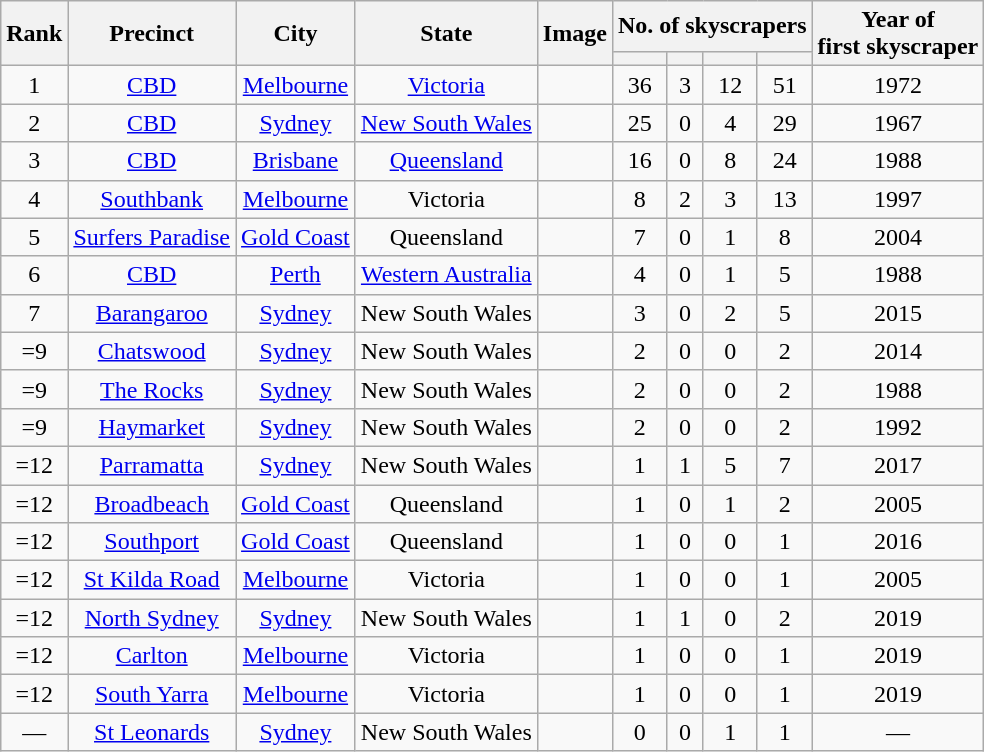<table class="wikitable sortable" style="text-align:center; font-size:100%; margin:left;">
<tr>
<th rowspan="2">Rank</th>
<th rowspan="2">Precinct</th>
<th rowspan="2">City</th>
<th rowspan="2">State</th>
<th rowspan="2">Image</th>
<th rowspan="1" colspan="4">No. of skyscrapers</th>
<th rowspan="2">Year of<br> first skyscraper</th>
</tr>
<tr>
<th></th>
<th></th>
<th></th>
<th></th>
</tr>
<tr>
<td>1</td>
<td><a href='#'>CBD</a></td>
<td><a href='#'>Melbourne</a></td>
<td><a href='#'>Victoria</a></td>
<td></td>
<td>36</td>
<td>3</td>
<td>12</td>
<td>51</td>
<td>1972</td>
</tr>
<tr>
<td>2</td>
<td><a href='#'>CBD</a></td>
<td><a href='#'>Sydney</a></td>
<td><a href='#'>New South Wales</a></td>
<td></td>
<td>25</td>
<td>0</td>
<td>4</td>
<td>29</td>
<td>1967</td>
</tr>
<tr>
<td>3</td>
<td><a href='#'>CBD</a></td>
<td><a href='#'>Brisbane</a></td>
<td><a href='#'>Queensland</a></td>
<td></td>
<td>16</td>
<td>0</td>
<td>8</td>
<td>24</td>
<td>1988</td>
</tr>
<tr>
<td>4</td>
<td><a href='#'>Southbank</a></td>
<td><a href='#'>Melbourne</a></td>
<td>Victoria</td>
<td></td>
<td>8</td>
<td>2</td>
<td>3</td>
<td>13</td>
<td>1997</td>
</tr>
<tr>
<td>5</td>
<td><a href='#'>Surfers Paradise</a></td>
<td><a href='#'>Gold Coast</a></td>
<td>Queensland</td>
<td></td>
<td>7</td>
<td>0</td>
<td>1</td>
<td>8</td>
<td>2004</td>
</tr>
<tr>
<td>6</td>
<td><a href='#'>CBD</a></td>
<td><a href='#'>Perth</a></td>
<td><a href='#'>Western Australia</a></td>
<td></td>
<td>4</td>
<td>0</td>
<td>1</td>
<td>5</td>
<td>1988</td>
</tr>
<tr>
<td>7</td>
<td><a href='#'>Barangaroo</a></td>
<td><a href='#'>Sydney</a></td>
<td>New South Wales</td>
<td></td>
<td>3</td>
<td>0</td>
<td>2</td>
<td>5</td>
<td>2015</td>
</tr>
<tr>
<td>=9</td>
<td><a href='#'>Chatswood</a></td>
<td><a href='#'>Sydney</a></td>
<td>New South Wales</td>
<td></td>
<td>2</td>
<td>0</td>
<td>0</td>
<td>2</td>
<td>2014</td>
</tr>
<tr>
<td>=9</td>
<td><a href='#'>The Rocks</a></td>
<td><a href='#'>Sydney</a></td>
<td>New South Wales</td>
<td></td>
<td>2</td>
<td>0</td>
<td>0</td>
<td>2</td>
<td>1988</td>
</tr>
<tr>
<td>=9</td>
<td><a href='#'>Haymarket</a></td>
<td><a href='#'>Sydney</a></td>
<td>New South Wales</td>
<td></td>
<td>2</td>
<td>0</td>
<td>0</td>
<td>2</td>
<td>1992</td>
</tr>
<tr>
<td>=12</td>
<td><a href='#'>Parramatta</a></td>
<td><a href='#'>Sydney</a></td>
<td>New South Wales</td>
<td></td>
<td>1</td>
<td>1</td>
<td>5</td>
<td>7</td>
<td>2017</td>
</tr>
<tr>
<td>=12</td>
<td><a href='#'>Broadbeach</a></td>
<td><a href='#'>Gold Coast</a></td>
<td>Queensland</td>
<td></td>
<td>1</td>
<td>0</td>
<td>1</td>
<td>2</td>
<td>2005</td>
</tr>
<tr>
<td>=12</td>
<td><a href='#'>Southport</a></td>
<td><a href='#'>Gold Coast</a></td>
<td>Queensland</td>
<td></td>
<td>1</td>
<td>0</td>
<td>0</td>
<td>1</td>
<td>2016</td>
</tr>
<tr>
<td>=12</td>
<td><a href='#'>St Kilda Road</a></td>
<td><a href='#'>Melbourne</a></td>
<td>Victoria</td>
<td></td>
<td>1</td>
<td>0</td>
<td>0</td>
<td>1</td>
<td>2005</td>
</tr>
<tr>
<td>=12</td>
<td><a href='#'>North Sydney</a></td>
<td><a href='#'>Sydney</a></td>
<td>New South Wales</td>
<td></td>
<td>1</td>
<td>1</td>
<td>0</td>
<td>2</td>
<td>2019</td>
</tr>
<tr>
<td>=12</td>
<td><a href='#'>Carlton</a></td>
<td><a href='#'>Melbourne</a></td>
<td>Victoria</td>
<td></td>
<td>1</td>
<td>0</td>
<td>0</td>
<td>1</td>
<td>2019</td>
</tr>
<tr>
<td>=12</td>
<td><a href='#'>South Yarra</a></td>
<td><a href='#'>Melbourne</a></td>
<td>Victoria</td>
<td></td>
<td>1</td>
<td>0</td>
<td>0</td>
<td>1</td>
<td>2019</td>
</tr>
<tr>
<td>—</td>
<td><a href='#'>St Leonards</a></td>
<td><a href='#'>Sydney</a></td>
<td>New South Wales</td>
<td></td>
<td>0</td>
<td>0</td>
<td>1</td>
<td>1</td>
<td>—</td>
</tr>
</table>
